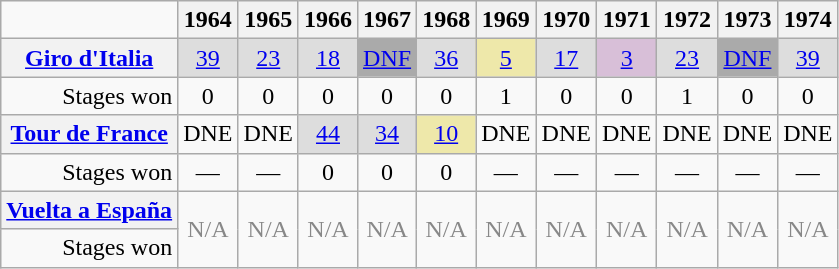<table class="wikitable">
<tr>
<td></td>
<th scope="col">1964</th>
<th scope="col">1965</th>
<th scope="col">1966</th>
<th scope="col">1967</th>
<th scope="col">1968</th>
<th scope="col">1969</th>
<th scope="col">1970</th>
<th scope="col">1971</th>
<th scope="col">1972</th>
<th scope="col">1973</th>
<th scope="col">1974</th>
</tr>
<tr>
<th><a href='#'>Giro d'Italia</a></th>
<td align="center" style="background:#DDDDDD;"><a href='#'>39</a></td>
<td align="center" style="background:#DDDDDD;"><a href='#'>23</a></td>
<td align="center" style="background:#DDDDDD;"><a href='#'>18</a></td>
<td align="center" style="background:#AAAAAA;"><a href='#'>DNF</a></td>
<td align="center" style="background:#DDDDDD;"><a href='#'>36</a></td>
<td align="center" style="background:#EEE8AA;"><a href='#'>5</a></td>
<td align="center" style="background:#DDDDDD;"><a href='#'>17</a></td>
<td align="center" style="background:#D8BFD8;"><a href='#'>3</a></td>
<td align="center" style="background:#DDDDDD;"><a href='#'>23</a></td>
<td align="center" style="background:#AAAAAA;"><a href='#'>DNF</a></td>
<td align="center" style="background:#DDDDDD;"><a href='#'>39</a></td>
</tr>
<tr>
<td align="right">Stages won</td>
<td align="center">0</td>
<td align="center">0</td>
<td align="center">0</td>
<td align="center">0</td>
<td align="center">0</td>
<td align="center">1</td>
<td align="center">0</td>
<td align="center">0</td>
<td align="center">1</td>
<td align="center">0</td>
<td align="center">0</td>
</tr>
<tr>
<th><a href='#'>Tour de France</a></th>
<td align="center">DNE</td>
<td align="center">DNE</td>
<td align="center" style="background:#DDDDDD;"><a href='#'>44</a></td>
<td align="center" style="background:#DDDDDD;"><a href='#'>34</a></td>
<td align="center" style="background:#EEE8AA;"><a href='#'>10</a></td>
<td align="center">DNE</td>
<td align="center">DNE</td>
<td align="center">DNE</td>
<td align="center">DNE</td>
<td align="center">DNE</td>
<td align="center">DNE</td>
</tr>
<tr>
<td align="right">Stages won</td>
<td align="center">—</td>
<td align="center">—</td>
<td align="center">0</td>
<td align="center">0</td>
<td align="center">0</td>
<td align="center">—</td>
<td align="center">—</td>
<td align="center">—</td>
<td align="center">—</td>
<td align="center">—</td>
<td align="center">—</td>
</tr>
<tr>
<th><a href='#'>Vuelta a España</a></th>
<td rowspan=2 align="center" style="color:#888888;">N/A</td>
<td rowspan=2 align="center" style="color:#888888;">N/A</td>
<td rowspan=2 align="center" style="color:#888888;">N/A</td>
<td rowspan=2 align="center" style="color:#888888;">N/A</td>
<td rowspan=2 align="center" style="color:#888888;">N/A</td>
<td rowspan=2 align="center" style="color:#888888;">N/A</td>
<td rowspan=2 align="center" style="color:#888888;">N/A</td>
<td rowspan=2 align="center" style="color:#888888;">N/A</td>
<td rowspan=2 align="center" style="color:#888888;">N/A</td>
<td rowspan=2 align="center" style="color:#888888;">N/A</td>
<td rowspan=2 align="center" style="color:#888888;">N/A</td>
</tr>
<tr>
<td align="right">Stages won</td>
</tr>
</table>
